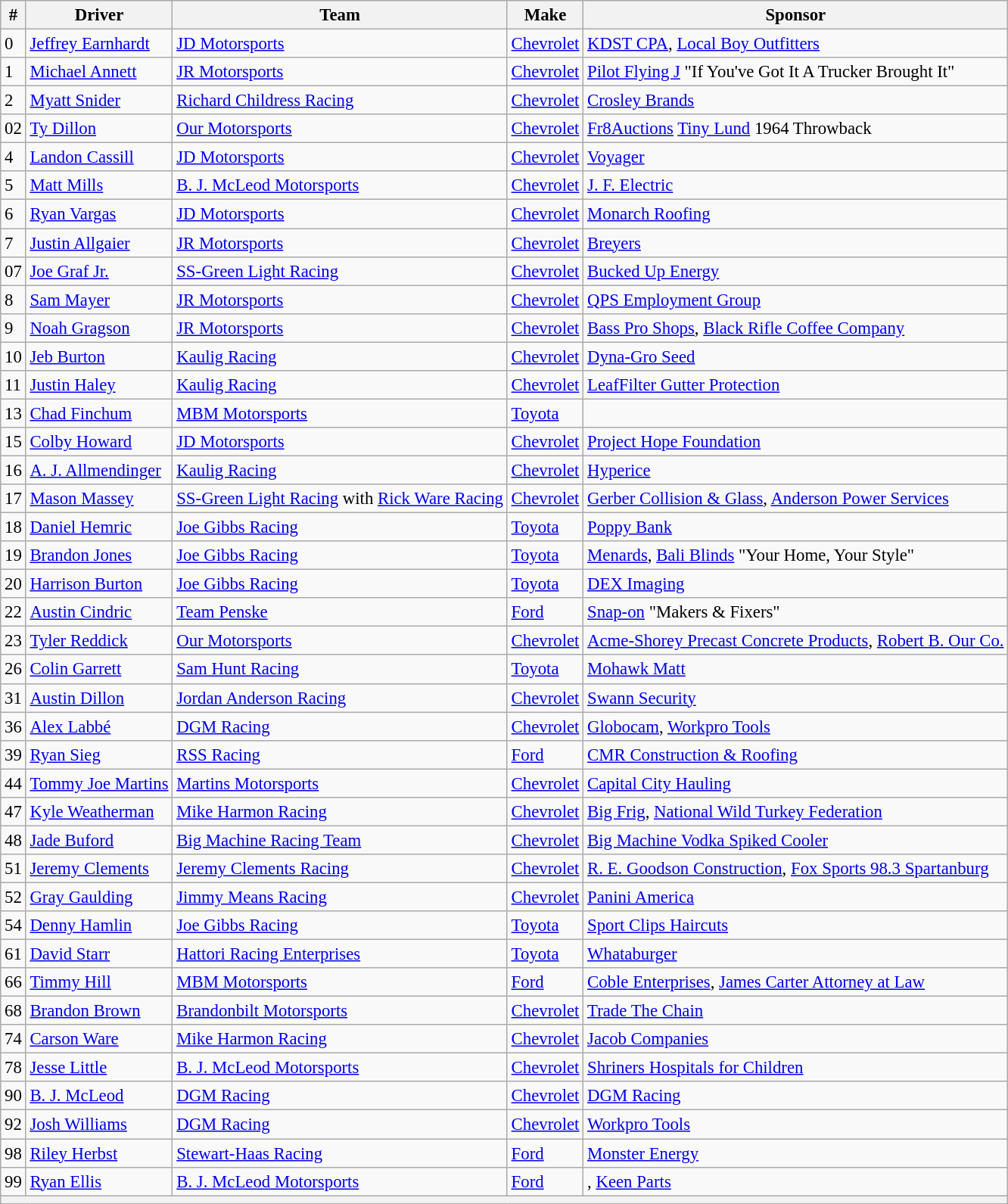<table class="wikitable" style="font-size:95%">
<tr>
<th>#</th>
<th>Driver</th>
<th>Team</th>
<th>Make</th>
<th>Sponsor</th>
</tr>
<tr>
<td>0</td>
<td><a href='#'>Jeffrey Earnhardt</a></td>
<td><a href='#'>JD Motorsports</a></td>
<td><a href='#'>Chevrolet</a></td>
<td><a href='#'>KDST CPA</a>, <a href='#'>Local Boy Outfitters</a></td>
</tr>
<tr>
<td>1</td>
<td><a href='#'>Michael Annett</a></td>
<td><a href='#'>JR Motorsports</a></td>
<td><a href='#'>Chevrolet</a></td>
<td><a href='#'>Pilot Flying J</a> "If You've Got It A Trucker Brought It"</td>
</tr>
<tr>
<td>2</td>
<td><a href='#'>Myatt Snider</a></td>
<td><a href='#'>Richard Childress Racing</a></td>
<td><a href='#'>Chevrolet</a></td>
<td><a href='#'>Crosley Brands</a></td>
</tr>
<tr>
<td>02</td>
<td><a href='#'>Ty Dillon</a></td>
<td><a href='#'>Our Motorsports</a></td>
<td><a href='#'>Chevrolet</a></td>
<td><a href='#'>Fr8Auctions</a> <a href='#'>Tiny Lund</a> 1964 Throwback</td>
</tr>
<tr>
<td>4</td>
<td><a href='#'>Landon Cassill</a></td>
<td><a href='#'>JD Motorsports</a></td>
<td><a href='#'>Chevrolet</a></td>
<td><a href='#'>Voyager</a></td>
</tr>
<tr>
<td>5</td>
<td><a href='#'>Matt Mills</a></td>
<td><a href='#'>B. J. McLeod Motorsports</a></td>
<td><a href='#'>Chevrolet</a></td>
<td><a href='#'>J. F. Electric</a></td>
</tr>
<tr>
<td>6</td>
<td><a href='#'>Ryan Vargas</a></td>
<td><a href='#'>JD Motorsports</a></td>
<td><a href='#'>Chevrolet</a></td>
<td><a href='#'>Monarch Roofing</a></td>
</tr>
<tr>
<td>7</td>
<td><a href='#'>Justin Allgaier</a></td>
<td><a href='#'>JR Motorsports</a></td>
<td><a href='#'>Chevrolet</a></td>
<td><a href='#'>Breyers</a></td>
</tr>
<tr>
<td>07</td>
<td><a href='#'>Joe Graf Jr.</a></td>
<td><a href='#'>SS-Green Light Racing</a></td>
<td><a href='#'>Chevrolet</a></td>
<td><a href='#'>Bucked Up Energy</a></td>
</tr>
<tr>
<td>8</td>
<td><a href='#'>Sam Mayer</a></td>
<td><a href='#'>JR Motorsports</a></td>
<td><a href='#'>Chevrolet</a></td>
<td><a href='#'>QPS Employment Group</a></td>
</tr>
<tr>
<td>9</td>
<td><a href='#'>Noah Gragson</a></td>
<td><a href='#'>JR Motorsports</a></td>
<td><a href='#'>Chevrolet</a></td>
<td><a href='#'>Bass Pro Shops</a>, <a href='#'>Black Rifle Coffee Company</a></td>
</tr>
<tr>
<td>10</td>
<td><a href='#'>Jeb Burton</a></td>
<td><a href='#'>Kaulig Racing</a></td>
<td><a href='#'>Chevrolet</a></td>
<td><a href='#'>Dyna-Gro Seed</a></td>
</tr>
<tr>
<td>11</td>
<td><a href='#'>Justin Haley</a></td>
<td><a href='#'>Kaulig Racing</a></td>
<td><a href='#'>Chevrolet</a></td>
<td><a href='#'>LeafFilter Gutter Protection</a></td>
</tr>
<tr>
<td>13</td>
<td><a href='#'>Chad Finchum</a></td>
<td><a href='#'>MBM Motorsports</a></td>
<td><a href='#'>Toyota</a></td>
<td></td>
</tr>
<tr>
<td>15</td>
<td><a href='#'>Colby Howard</a></td>
<td><a href='#'>JD Motorsports</a></td>
<td><a href='#'>Chevrolet</a></td>
<td><a href='#'>Project Hope Foundation</a></td>
</tr>
<tr>
<td>16</td>
<td><a href='#'>A. J. Allmendinger</a></td>
<td><a href='#'>Kaulig Racing</a></td>
<td><a href='#'>Chevrolet</a></td>
<td><a href='#'>Hyperice</a></td>
</tr>
<tr>
<td>17</td>
<td><a href='#'>Mason Massey</a></td>
<td><a href='#'>SS-Green Light Racing</a> with <a href='#'>Rick Ware Racing</a></td>
<td><a href='#'>Chevrolet</a></td>
<td><a href='#'>Gerber Collision & Glass</a>, <a href='#'>Anderson Power Services</a></td>
</tr>
<tr>
<td>18</td>
<td><a href='#'>Daniel Hemric</a></td>
<td><a href='#'>Joe Gibbs Racing</a></td>
<td><a href='#'>Toyota</a></td>
<td><a href='#'>Poppy Bank</a></td>
</tr>
<tr>
<td>19</td>
<td><a href='#'>Brandon Jones</a></td>
<td><a href='#'>Joe Gibbs Racing</a></td>
<td><a href='#'>Toyota</a></td>
<td><a href='#'>Menards</a>, <a href='#'>Bali Blinds</a> "Your Home, Your Style"</td>
</tr>
<tr>
<td>20</td>
<td><a href='#'>Harrison Burton</a></td>
<td><a href='#'>Joe Gibbs Racing</a></td>
<td><a href='#'>Toyota</a></td>
<td><a href='#'>DEX Imaging</a></td>
</tr>
<tr>
<td>22</td>
<td><a href='#'>Austin Cindric</a></td>
<td><a href='#'>Team Penske</a></td>
<td><a href='#'>Ford</a></td>
<td><a href='#'>Snap-on</a> "Makers & Fixers"</td>
</tr>
<tr>
<td>23</td>
<td><a href='#'>Tyler Reddick</a></td>
<td><a href='#'>Our Motorsports</a></td>
<td><a href='#'>Chevrolet</a></td>
<td><a href='#'>Acme-Shorey Precast Concrete Products</a>, <a href='#'>Robert B. Our Co.</a></td>
</tr>
<tr>
<td>26</td>
<td><a href='#'>Colin Garrett</a></td>
<td><a href='#'>Sam Hunt Racing</a></td>
<td><a href='#'>Toyota</a></td>
<td><a href='#'>Mohawk Matt</a></td>
</tr>
<tr>
<td>31</td>
<td><a href='#'>Austin Dillon</a></td>
<td><a href='#'>Jordan Anderson Racing</a></td>
<td><a href='#'>Chevrolet</a></td>
<td><a href='#'>Swann Security</a></td>
</tr>
<tr>
<td>36</td>
<td><a href='#'>Alex Labbé</a></td>
<td><a href='#'>DGM Racing</a></td>
<td><a href='#'>Chevrolet</a></td>
<td><a href='#'>Globocam</a>, <a href='#'>Workpro Tools</a></td>
</tr>
<tr>
<td>39</td>
<td><a href='#'>Ryan Sieg</a></td>
<td><a href='#'>RSS Racing</a></td>
<td><a href='#'>Ford</a></td>
<td><a href='#'>CMR Construction & Roofing</a></td>
</tr>
<tr>
<td>44</td>
<td><a href='#'>Tommy Joe Martins</a></td>
<td><a href='#'>Martins Motorsports</a></td>
<td><a href='#'>Chevrolet</a></td>
<td><a href='#'>Capital City Hauling</a></td>
</tr>
<tr>
<td>47</td>
<td><a href='#'>Kyle Weatherman</a></td>
<td><a href='#'>Mike Harmon Racing</a></td>
<td><a href='#'>Chevrolet</a></td>
<td><a href='#'>Big Frig</a>, <a href='#'>National Wild Turkey Federation</a></td>
</tr>
<tr>
<td>48</td>
<td><a href='#'>Jade Buford</a></td>
<td><a href='#'>Big Machine Racing Team</a></td>
<td><a href='#'>Chevrolet</a></td>
<td><a href='#'>Big Machine Vodka Spiked Cooler</a></td>
</tr>
<tr>
<td>51</td>
<td><a href='#'>Jeremy Clements</a></td>
<td><a href='#'>Jeremy Clements Racing</a></td>
<td><a href='#'>Chevrolet</a></td>
<td><a href='#'>R. E. Goodson Construction</a>, <a href='#'>Fox Sports 98.3 Spartanburg</a></td>
</tr>
<tr>
<td>52</td>
<td><a href='#'>Gray Gaulding</a></td>
<td><a href='#'>Jimmy Means Racing</a></td>
<td><a href='#'>Chevrolet</a></td>
<td><a href='#'>Panini America</a></td>
</tr>
<tr>
<td>54</td>
<td><a href='#'>Denny Hamlin</a></td>
<td><a href='#'>Joe Gibbs Racing</a></td>
<td><a href='#'>Toyota</a></td>
<td><a href='#'>Sport Clips Haircuts</a></td>
</tr>
<tr>
<td>61</td>
<td><a href='#'>David Starr</a></td>
<td><a href='#'>Hattori Racing Enterprises</a></td>
<td><a href='#'>Toyota</a></td>
<td><a href='#'>Whataburger</a></td>
</tr>
<tr>
<td>66</td>
<td><a href='#'>Timmy Hill</a></td>
<td><a href='#'>MBM Motorsports</a></td>
<td><a href='#'>Ford</a></td>
<td><a href='#'>Coble Enterprises</a>, <a href='#'>James Carter Attorney at Law</a></td>
</tr>
<tr>
<td>68</td>
<td><a href='#'>Brandon Brown</a></td>
<td><a href='#'>Brandonbilt Motorsports</a></td>
<td><a href='#'>Chevrolet</a></td>
<td><a href='#'>Trade The Chain</a></td>
</tr>
<tr>
<td>74</td>
<td><a href='#'>Carson Ware</a></td>
<td><a href='#'>Mike Harmon Racing</a></td>
<td><a href='#'>Chevrolet</a></td>
<td><a href='#'>Jacob Companies</a></td>
</tr>
<tr>
<td>78</td>
<td><a href='#'>Jesse Little</a></td>
<td><a href='#'>B. J. McLeod Motorsports</a></td>
<td><a href='#'>Chevrolet</a></td>
<td><a href='#'>Shriners Hospitals for Children</a></td>
</tr>
<tr>
<td>90</td>
<td><a href='#'>B. J. McLeod</a></td>
<td><a href='#'>DGM Racing</a></td>
<td><a href='#'>Chevrolet</a></td>
<td><a href='#'>DGM Racing</a></td>
</tr>
<tr>
<td>92</td>
<td><a href='#'>Josh Williams</a></td>
<td><a href='#'>DGM Racing</a></td>
<td><a href='#'>Chevrolet</a></td>
<td><a href='#'>Workpro Tools</a></td>
</tr>
<tr>
<td>98</td>
<td><a href='#'>Riley Herbst</a></td>
<td><a href='#'>Stewart-Haas Racing</a></td>
<td><a href='#'>Ford</a></td>
<td><a href='#'>Monster Energy</a></td>
</tr>
<tr>
<td>99</td>
<td><a href='#'>Ryan Ellis</a></td>
<td><a href='#'>B. J. McLeod Motorsports</a></td>
<td><a href='#'>Ford</a></td>
<td>, <a href='#'>Keen Parts</a></td>
</tr>
<tr>
<th colspan="5"></th>
</tr>
</table>
